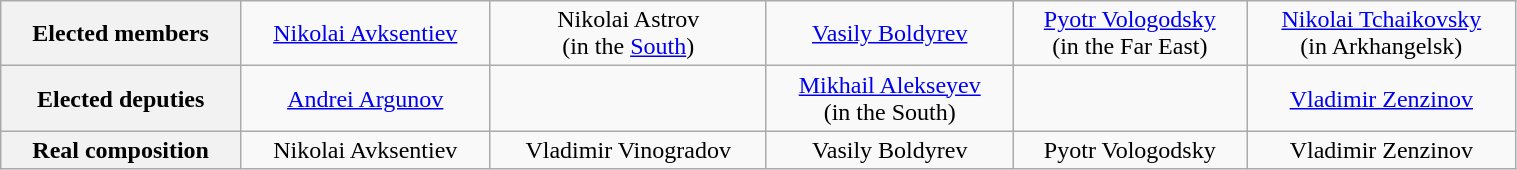<table class="wikitable" style="text-align:center" width="80%">
<tr>
<th>Elected members</th>
<td><a href='#'>Nikolai Avksentiev</a></td>
<td>Nikolai Astrov<br>(in the <a href='#'>South</a>)</td>
<td><a href='#'>Vasily Boldyrev</a></td>
<td><a href='#'>Pyotr Vologodsky</a><br>(in the Far East)</td>
<td><a href='#'>Nikolai Tchaikovsky</a><br>(in Arkhangelsk)</td>
</tr>
<tr>
<th>Elected deputies</th>
<td><a href='#'>Andrei Argunov</a></td>
<td></td>
<td><a href='#'>Mikhail Alekseyev</a><br> (in the South)</td>
<td></td>
<td><a href='#'>Vladimir Zenzinov</a></td>
</tr>
<tr>
<th>Real composition</th>
<td>Nikolai Avksentiev</td>
<td>Vladimir Vinogradov</td>
<td>Vasily Boldyrev</td>
<td>Pyotr Vologodsky</td>
<td>Vladimir Zenzinov</td>
</tr>
</table>
